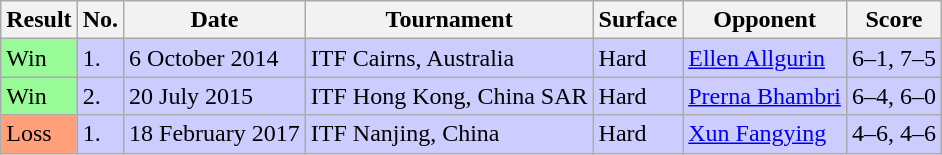<table class="sortable wikitable">
<tr>
<th>Result</th>
<th>No.</th>
<th>Date</th>
<th>Tournament</th>
<th>Surface</th>
<th>Opponent</th>
<th class="unsortable">Score</th>
</tr>
<tr style="background:#ccf;">
<td style="background:#98fb98;">Win</td>
<td>1.</td>
<td>6 October 2014</td>
<td>ITF Cairns, Australia</td>
<td>Hard</td>
<td> <a href='#'>Ellen Allgurin</a></td>
<td>6–1, 7–5</td>
</tr>
<tr style="background:#ccf;">
<td style="background:#98fb98;">Win</td>
<td>2.</td>
<td>20 July 2015</td>
<td>ITF Hong Kong, China SAR</td>
<td>Hard</td>
<td> <a href='#'>Prerna Bhambri</a></td>
<td>6–4, 6–0</td>
</tr>
<tr style="background:#ccf;">
<td style="background:#ffa07a;">Loss</td>
<td>1.</td>
<td>18 February 2017</td>
<td>ITF Nanjing, China</td>
<td>Hard</td>
<td> <a href='#'>Xun Fangying</a></td>
<td>4–6, 4–6</td>
</tr>
</table>
